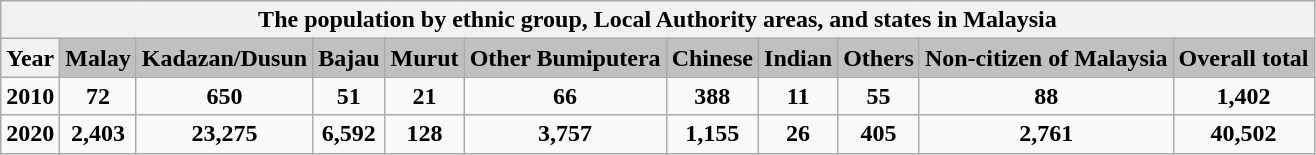<table class="wikitable" width="auto" style="text-align: center">
<tr>
<th colspan="11">The population by ethnic group, Local Authority areas, and states in Malaysia</th>
</tr>
<tr style="background:#efefef;">
<th><strong>Year</strong></th>
<td style="background: silver"><strong>Malay</strong></td>
<td style="background: silver"><strong>Kadazan/Dusun</strong></td>
<td style="background: silver"><strong>Bajau</strong></td>
<td style="background: silver"><strong>Murut</strong></td>
<td style="background: silver"><strong>Other Bumiputera</strong></td>
<td style="background: silver"><strong>Chinese</strong></td>
<td style="background: silver"><strong>Indian</strong></td>
<td style="background: silver"><strong>Others</strong></td>
<td style="background: silver"><strong>Non-citizen of Malaysia</strong></td>
<td style="background: silver"><strong>Overall total</strong></td>
</tr>
<tr>
<td style="text-align:center;"><strong>2010</strong></td>
<td style="text-align:center;"><strong>72</strong></td>
<td style="text-align:center;"><strong>650</strong></td>
<td style="text-align:center;"><strong>51</strong></td>
<td style="text-align:center;"><strong>21</strong></td>
<td style="text-align:center;"><strong>66</strong></td>
<td style="text-align:center;"><strong>388</strong></td>
<td style="text-align:center;"><strong>11</strong></td>
<td style="text-align:center;"><strong>55</strong></td>
<td style="text-align:center;"><strong>88</strong></td>
<td style="text-align:center;"><strong>1,402</strong></td>
</tr>
<tr>
<td style="text-align:center;"><strong>2020</strong></td>
<td style="text-align:center;"><strong>2,403</strong></td>
<td style="text-align:center;"><strong>23,275</strong></td>
<td style="text-align:center;"><strong>6,592</strong></td>
<td style="text-align:center;"><strong>128</strong></td>
<td style="text-align:center;"><strong>3,757</strong></td>
<td style="text-align:center;"><strong>1,155</strong></td>
<td style="text-align:center;"><strong>26</strong></td>
<td style="text-align:center;"><strong>405</strong></td>
<td style="text-align:center;"><strong>2,761</strong></td>
<td style="text-align:center;"><strong>40,502</strong></td>
</tr>
</table>
